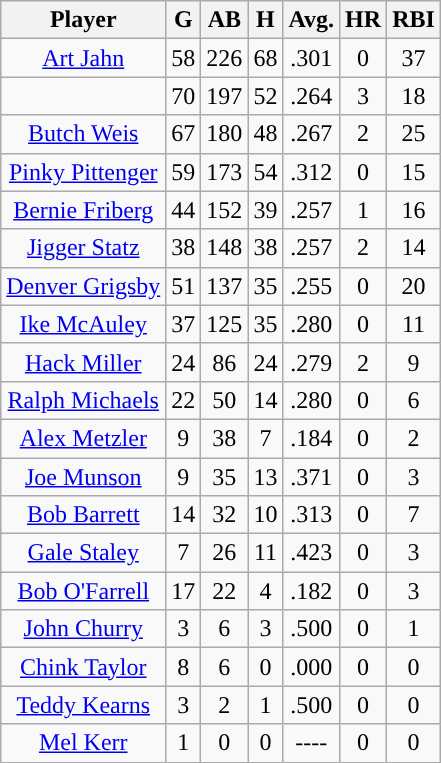<table class="wikitable sortable" style="text-align:center;">
<tr>
<th>Player</th>
<th>G</th>
<th>AB</th>
<th>H</th>
<th>Avg.</th>
<th>HR</th>
<th>RBI</th>
</tr>
<tr>
<td><a href='#'>Art Jahn</a></td>
<td>58</td>
<td>226</td>
<td>68</td>
<td>.301</td>
<td>0</td>
<td>37</td>
</tr>
<tr>
<td></td>
<td>70</td>
<td>197</td>
<td>52</td>
<td>.264</td>
<td>3</td>
<td>18</td>
</tr>
<tr>
<td><a href='#'>Butch Weis</a></td>
<td>67</td>
<td>180</td>
<td>48</td>
<td>.267</td>
<td>2</td>
<td>25</td>
</tr>
<tr>
<td><a href='#'>Pinky Pittenger</a></td>
<td>59</td>
<td>173</td>
<td>54</td>
<td>.312</td>
<td>0</td>
<td>15</td>
</tr>
<tr>
<td><a href='#'>Bernie Friberg</a></td>
<td>44</td>
<td>152</td>
<td>39</td>
<td>.257</td>
<td>1</td>
<td>16</td>
</tr>
<tr>
<td><a href='#'>Jigger Statz</a></td>
<td>38</td>
<td>148</td>
<td>38</td>
<td>.257</td>
<td>2</td>
<td>14</td>
</tr>
<tr>
<td><a href='#'>Denver Grigsby</a></td>
<td>51</td>
<td>137</td>
<td>35</td>
<td>.255</td>
<td>0</td>
<td>20</td>
</tr>
<tr>
<td><a href='#'>Ike McAuley</a></td>
<td>37</td>
<td>125</td>
<td>35</td>
<td>.280</td>
<td>0</td>
<td>11</td>
</tr>
<tr>
<td><a href='#'>Hack Miller</a></td>
<td>24</td>
<td>86</td>
<td>24</td>
<td>.279</td>
<td>2</td>
<td>9</td>
</tr>
<tr>
<td><a href='#'>Ralph Michaels</a></td>
<td>22</td>
<td>50</td>
<td>14</td>
<td>.280</td>
<td>0</td>
<td>6</td>
</tr>
<tr>
<td><a href='#'>Alex Metzler</a></td>
<td>9</td>
<td>38</td>
<td>7</td>
<td>.184</td>
<td>0</td>
<td>2</td>
</tr>
<tr>
<td><a href='#'>Joe Munson</a></td>
<td>9</td>
<td>35</td>
<td>13</td>
<td>.371</td>
<td>0</td>
<td>3</td>
</tr>
<tr>
<td><a href='#'>Bob Barrett</a></td>
<td>14</td>
<td>32</td>
<td>10</td>
<td>.313</td>
<td>0</td>
<td>7</td>
</tr>
<tr>
<td><a href='#'>Gale Staley</a></td>
<td>7</td>
<td>26</td>
<td>11</td>
<td>.423</td>
<td>0</td>
<td>3</td>
</tr>
<tr>
<td><a href='#'>Bob O'Farrell</a></td>
<td>17</td>
<td>22</td>
<td>4</td>
<td>.182</td>
<td>0</td>
<td>3</td>
</tr>
<tr>
<td><a href='#'>John Churry</a></td>
<td>3</td>
<td>6</td>
<td>3</td>
<td>.500</td>
<td>0</td>
<td>1</td>
</tr>
<tr>
<td><a href='#'>Chink Taylor</a></td>
<td>8</td>
<td>6</td>
<td>0</td>
<td>.000</td>
<td>0</td>
<td>0</td>
</tr>
<tr>
<td><a href='#'>Teddy Kearns</a></td>
<td>3</td>
<td>2</td>
<td>1</td>
<td>.500</td>
<td>0</td>
<td>0</td>
</tr>
<tr>
<td><a href='#'>Mel Kerr</a></td>
<td>1</td>
<td>0</td>
<td>0</td>
<td>----</td>
<td>0</td>
<td>0</td>
</tr>
</table>
